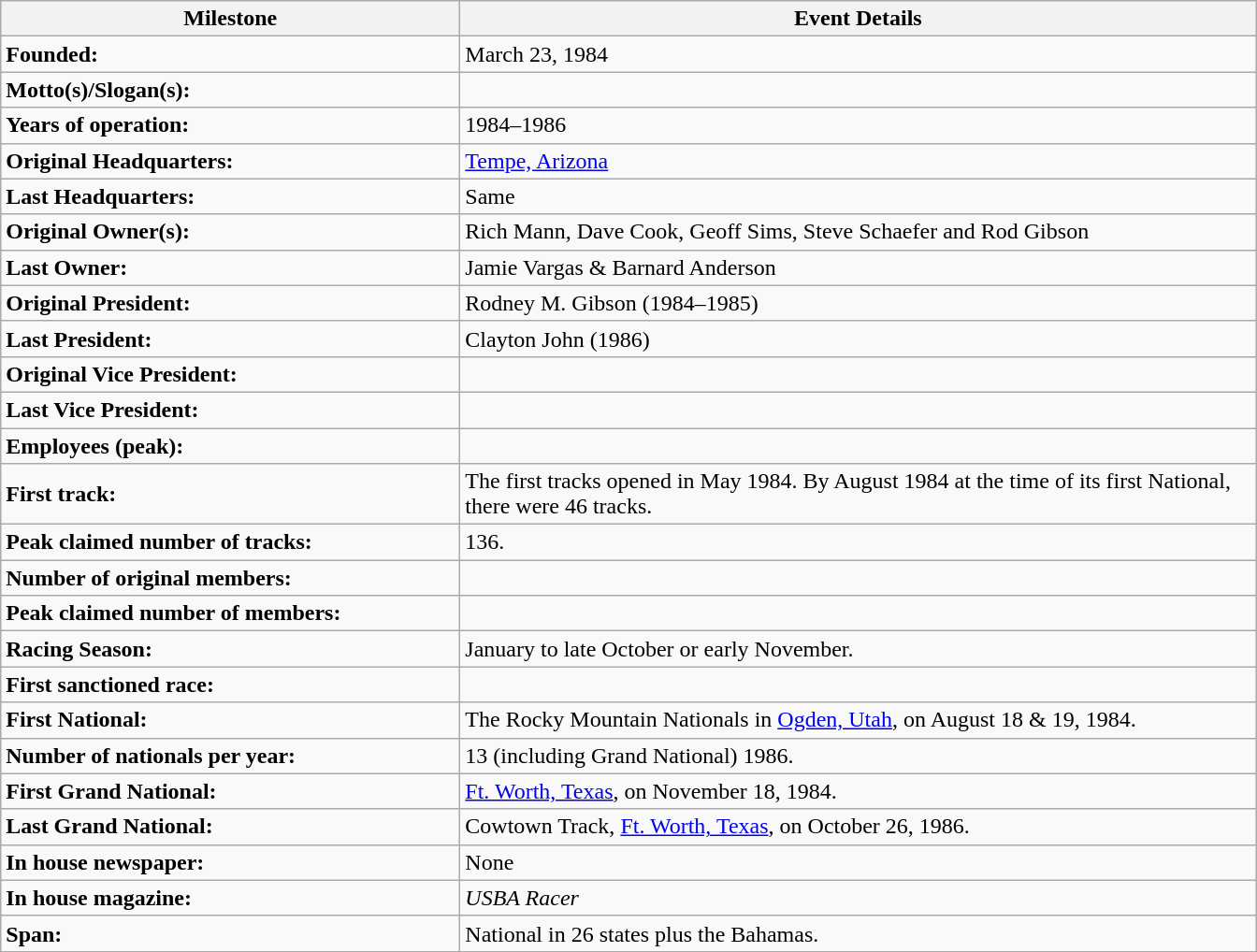<table class="sortable wikitable" style="text-align:Left;">
<tr>
<th style="width:20em">Milestone</th>
<th style="width:35em">Event Details</th>
</tr>
<tr>
<td><strong>Founded:</strong></td>
<td>March 23, 1984</td>
</tr>
<tr>
<td><strong>Motto(s)/Slogan(s):</strong></td>
<td></td>
</tr>
<tr>
<td><strong>Years of operation:</strong></td>
<td>1984–1986</td>
</tr>
<tr>
<td><strong>Original Headquarters:</strong></td>
<td><a href='#'>Tempe, Arizona</a></td>
</tr>
<tr>
<td><strong>Last Headquarters:</strong></td>
<td>Same</td>
</tr>
<tr>
<td><strong>Original Owner(s):</strong></td>
<td>Rich Mann, Dave Cook, Geoff Sims, Steve Schaefer and Rod Gibson</td>
</tr>
<tr>
<td><strong>Last Owner:</strong></td>
<td>Jamie Vargas & Barnard Anderson</td>
</tr>
<tr>
<td><strong>Original President:</strong></td>
<td>Rodney M. Gibson (1984–1985)</td>
</tr>
<tr>
<td><strong>Last President:</strong></td>
<td>Clayton John (1986)</td>
</tr>
<tr '>
<td><strong>Original Vice President:</strong></td>
<td></td>
</tr>
<tr>
<td><strong>Last Vice President:</strong></td>
<td></td>
</tr>
<tr>
<td><strong>Employees (peak):</strong></td>
<td></td>
</tr>
<tr>
<td><strong>First track:</strong></td>
<td>The first tracks opened in May 1984. By August 1984 at the time of its first National, there were 46 tracks.</td>
</tr>
<tr>
<td><strong>Peak claimed number of tracks:</strong></td>
<td>136.</td>
</tr>
<tr>
<td><strong>Number of original members:</strong></td>
<td></td>
</tr>
<tr>
<td><strong>Peak claimed number of members:</strong></td>
<td></td>
</tr>
<tr>
<td><strong>Racing Season:</strong></td>
<td>January to late October or early November.</td>
</tr>
<tr>
<td><strong>First sanctioned race:</strong></td>
<td></td>
</tr>
<tr>
<td><strong>First National:</strong></td>
<td>The Rocky Mountain Nationals in <a href='#'>Ogden, Utah</a>, on August 18 & 19, 1984.</td>
</tr>
<tr>
<td><strong>Number of nationals per year:</strong></td>
<td>13 (including Grand National) 1986.</td>
</tr>
<tr>
<td><strong>First Grand National:</strong></td>
<td><a href='#'>Ft. Worth, Texas</a>, on November 18, 1984.</td>
</tr>
<tr>
<td><strong>Last Grand National:</strong></td>
<td>Cowtown Track, <a href='#'>Ft. Worth, Texas</a>, on October 26, 1986.</td>
</tr>
<tr>
<td><strong>In house newspaper:</strong></td>
<td>None</td>
</tr>
<tr>
<td><strong>In house magazine:</strong></td>
<td><em>USBA Racer</em></td>
</tr>
<tr>
<td><strong>Span:</strong></td>
<td>National in 26 states plus the Bahamas.</td>
</tr>
</table>
